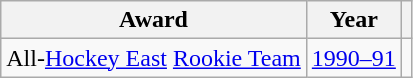<table class="wikitable">
<tr>
<th>Award</th>
<th>Year</th>
<th></th>
</tr>
<tr>
<td>All-<a href='#'>Hockey East</a> <a href='#'>Rookie Team</a></td>
<td><a href='#'>1990–91</a></td>
<td></td>
</tr>
</table>
